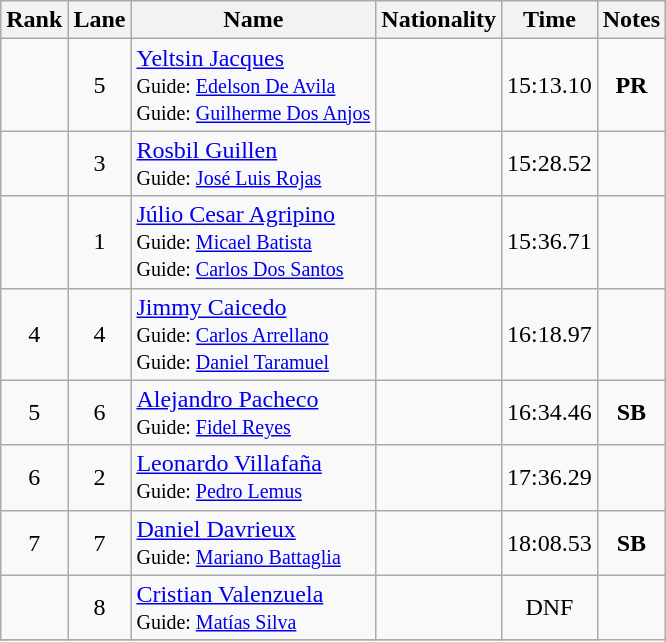<table class="wikitable sortable" style="text-align:center">
<tr>
<th>Rank</th>
<th>Lane</th>
<th>Name</th>
<th>Nationality</th>
<th>Time</th>
<th>Notes</th>
</tr>
<tr>
<td></td>
<td>5</td>
<td align=left><a href='#'>Yeltsin Jacques</a><br><small>Guide: <a href='#'>Edelson De Avila</a></small><br><small>Guide: <a href='#'>Guilherme Dos Anjos</a></small></td>
<td align=left></td>
<td>15:13.10</td>
<td><strong>PR</strong></td>
</tr>
<tr>
<td></td>
<td>3</td>
<td align=left><a href='#'>Rosbil Guillen</a><br><small>Guide: <a href='#'>José Luis Rojas</a></small></td>
<td align=left></td>
<td>15:28.52</td>
<td></td>
</tr>
<tr>
<td></td>
<td>1</td>
<td align=left><a href='#'>Júlio Cesar Agripino</a><br><small>Guide: <a href='#'>Micael Batista</a></small><br><small>Guide: <a href='#'>Carlos Dos Santos</a></small></td>
<td align=left></td>
<td>15:36.71</td>
<td></td>
</tr>
<tr>
<td>4</td>
<td>4</td>
<td align=left><a href='#'>Jimmy Caicedo</a><br><small>Guide: <a href='#'>Carlos Arrellano</a></small><br><small>Guide: <a href='#'>Daniel Taramuel</a></small></td>
<td align=left></td>
<td>16:18.97</td>
<td></td>
</tr>
<tr>
<td>5</td>
<td>6</td>
<td align=left><a href='#'>Alejandro Pacheco</a><br><small>Guide: <a href='#'>Fidel Reyes</a></small></td>
<td align=left></td>
<td>16:34.46</td>
<td><strong>SB</strong></td>
</tr>
<tr>
<td>6</td>
<td>2</td>
<td align=left><a href='#'>Leonardo Villafaña</a><br><small>Guide: <a href='#'>Pedro Lemus</a></small></td>
<td align=left></td>
<td>17:36.29</td>
<td></td>
</tr>
<tr>
<td>7</td>
<td>7</td>
<td align=left><a href='#'>Daniel Davrieux</a><br><small>Guide: <a href='#'>Mariano Battaglia</a></small></td>
<td align=left></td>
<td>18:08.53</td>
<td><strong>SB</strong></td>
</tr>
<tr>
<td></td>
<td>8</td>
<td align=left><a href='#'>Cristian Valenzuela</a><br><small>Guide: <a href='#'>Matías Silva</a></small></td>
<td align=left></td>
<td>DNF</td>
</tr>
<tr>
</tr>
</table>
